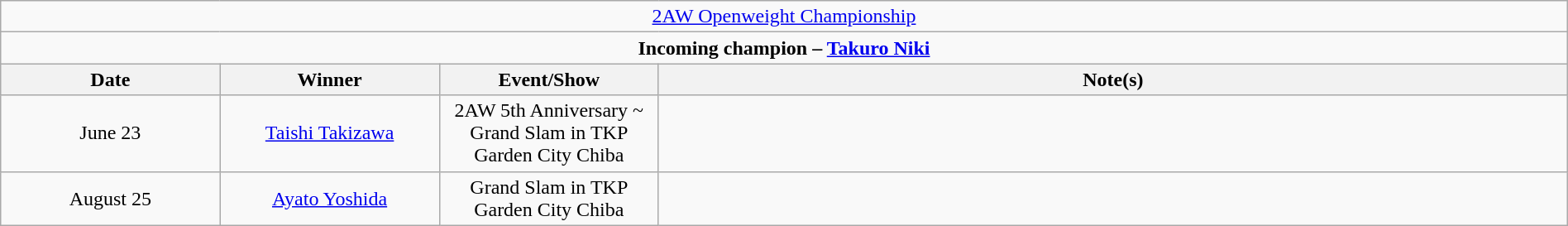<table class="wikitable" style="text-align:center; width:100%;">
<tr>
<td colspan="4" style="text-align: center;"><a href='#'>2AW Openweight Championship</a></td>
</tr>
<tr>
<td colspan="4" style="text-align: center;"><strong>Incoming champion – <a href='#'>Takuro Niki</a></strong></td>
</tr>
<tr>
<th width=14%>Date</th>
<th width=14%>Winner</th>
<th width=14%>Event/Show</th>
<th width=58%>Note(s)</th>
</tr>
<tr>
<td>June 23</td>
<td><a href='#'>Taishi Takizawa</a></td>
<td>2AW 5th Anniversary ~ Grand Slam in TKP Garden City Chiba</td>
<td></td>
</tr>
<tr>
<td>August 25</td>
<td><a href='#'>Ayato Yoshida</a></td>
<td>Grand Slam in TKP Garden City Chiba</td>
<td></td>
</tr>
</table>
